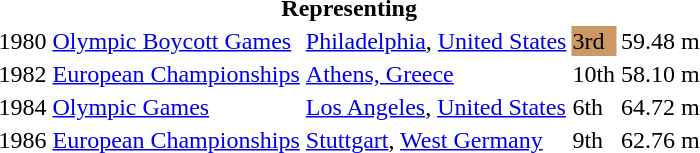<table>
<tr>
<th colspan="5">Representing </th>
</tr>
<tr>
<td>1980</td>
<td><a href='#'>Olympic Boycott Games</a></td>
<td><a href='#'>Philadelphia</a>, <a href='#'>United States</a></td>
<td bgcolor="cc9966">3rd</td>
<td>59.48 m</td>
</tr>
<tr>
<td>1982</td>
<td><a href='#'>European Championships</a></td>
<td><a href='#'>Athens, Greece</a></td>
<td>10th</td>
<td>58.10 m</td>
</tr>
<tr>
<td>1984</td>
<td><a href='#'>Olympic Games</a></td>
<td><a href='#'>Los Angeles</a>, <a href='#'>United States</a></td>
<td>6th</td>
<td>64.72 m</td>
</tr>
<tr>
<td>1986</td>
<td><a href='#'>European Championships</a></td>
<td><a href='#'>Stuttgart</a>, <a href='#'>West Germany</a></td>
<td>9th</td>
<td>62.76 m</td>
</tr>
</table>
